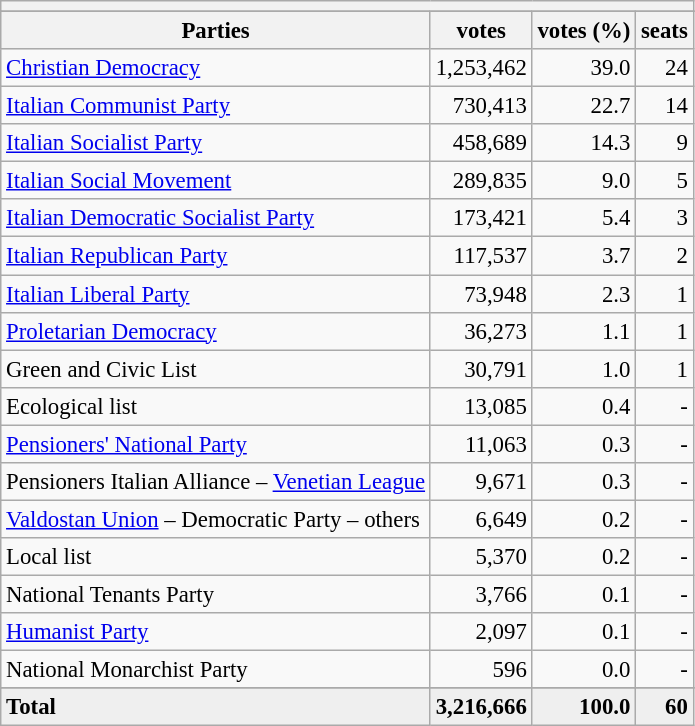<table class="wikitable" style="font-size:95%">
<tr>
<th colspan=4></th>
</tr>
<tr>
</tr>
<tr bgcolor="EFEFEF">
<th>Parties</th>
<th>votes</th>
<th>votes (%)</th>
<th>seats</th>
</tr>
<tr>
<td><a href='#'>Christian Democracy</a></td>
<td align=right>1,253,462</td>
<td align=right>39.0</td>
<td align=right>24</td>
</tr>
<tr>
<td><a href='#'>Italian Communist Party</a></td>
<td align=right>730,413</td>
<td align=right>22.7</td>
<td align=right>14</td>
</tr>
<tr>
<td><a href='#'>Italian Socialist Party</a></td>
<td align=right>458,689</td>
<td align=right>14.3</td>
<td align=right>9</td>
</tr>
<tr>
<td><a href='#'>Italian Social Movement</a></td>
<td align=right>289,835</td>
<td align=right>9.0</td>
<td align=right>5</td>
</tr>
<tr>
<td><a href='#'>Italian Democratic Socialist Party</a></td>
<td align=right>173,421</td>
<td align=right>5.4</td>
<td align=right>3</td>
</tr>
<tr>
<td><a href='#'>Italian Republican Party</a></td>
<td align=right>117,537</td>
<td align=right>3.7</td>
<td align=right>2</td>
</tr>
<tr>
<td><a href='#'>Italian Liberal Party</a></td>
<td align=right>73,948</td>
<td align=right>2.3</td>
<td align=right>1</td>
</tr>
<tr>
<td><a href='#'>Proletarian Democracy</a></td>
<td align=right>36,273</td>
<td align=right>1.1</td>
<td align=right>1</td>
</tr>
<tr>
<td>Green and Civic List</td>
<td align=right>30,791</td>
<td align=right>1.0</td>
<td align=right>1</td>
</tr>
<tr>
<td>Ecological list</td>
<td align=right>13,085</td>
<td align=right>0.4</td>
<td align=right>-</td>
</tr>
<tr>
<td><a href='#'>Pensioners' National Party</a></td>
<td align=right>11,063</td>
<td align=right>0.3</td>
<td align=right>-</td>
</tr>
<tr>
<td>Pensioners Italian Alliance – <a href='#'>Venetian League</a></td>
<td align=right>9,671</td>
<td align=right>0.3</td>
<td align=right>-</td>
</tr>
<tr>
<td><a href='#'>Valdostan Union</a> – Democratic Party – others</td>
<td align=right>6,649</td>
<td align=right>0.2</td>
<td align=right>-</td>
</tr>
<tr>
<td>Local list</td>
<td align=right>5,370</td>
<td align=right>0.2</td>
<td align=right>-</td>
</tr>
<tr>
<td>National Tenants Party</td>
<td align=right>3,766</td>
<td align=right>0.1</td>
<td align=right>-</td>
</tr>
<tr>
<td><a href='#'>Humanist Party</a></td>
<td align=right>2,097</td>
<td align=right>0.1</td>
<td align=right>-</td>
</tr>
<tr>
<td>National Monarchist Party</td>
<td align=right>596</td>
<td align=right>0.0</td>
<td align=right>-</td>
</tr>
<tr>
</tr>
<tr bgcolor="EFEFEF">
<td><strong>Total</strong></td>
<td align=right><strong>3,216,666</strong></td>
<td align=right><strong>100.0</strong></td>
<td align=right><strong>60</strong></td>
</tr>
</table>
